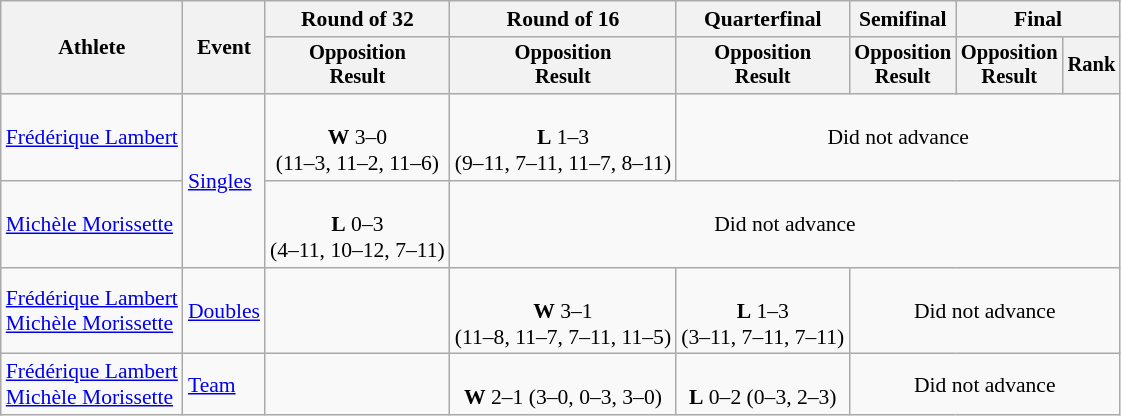<table class=wikitable style=font-size:90%;text-align:center>
<tr>
<th rowspan=2>Athlete</th>
<th rowspan=2>Event</th>
<th>Round of 32</th>
<th>Round of 16</th>
<th>Quarterfinal</th>
<th>Semifinal</th>
<th colspan=2>Final</th>
</tr>
<tr style=font-size:95%>
<th>Opposition<br>Result</th>
<th>Opposition<br>Result</th>
<th>Opposition<br>Result</th>
<th>Opposition<br>Result</th>
<th>Opposition<br>Result</th>
<th>Rank</th>
</tr>
<tr>
<td align=left><a href='#'>Frédérique Lambert</a></td>
<td align=left rowspan=2><a href='#'>Singles</a></td>
<td><br><strong>W</strong> 3–0<br>(11–3, 11–2, 11–6)</td>
<td><br><strong>L</strong> 1–3<br>(9–11, 7–11, 11–7, 8–11)</td>
<td colspan=4>Did not advance</td>
</tr>
<tr>
<td align=left><a href='#'>Michèle Morissette</a></td>
<td><br><strong>L</strong> 0–3<br>(4–11, 10–12, 7–11)</td>
<td colspan=5>Did not advance</td>
</tr>
<tr>
<td align=left><a href='#'>Frédérique Lambert</a><br><a href='#'>Michèle Morissette</a></td>
<td align=left><a href='#'>Doubles</a></td>
<td></td>
<td><br><strong>W</strong> 3–1<br>(11–8, 11–7, 7–11, 11–5)</td>
<td><br><strong>L</strong> 1–3<br>(3–11, 7–11, 7–11)</td>
<td colspan=3>Did not advance</td>
</tr>
<tr>
<td align=left><a href='#'>Frédérique Lambert</a><br><a href='#'>Michèle Morissette</a></td>
<td align=left><a href='#'>Team</a></td>
<td></td>
<td><br><strong>W</strong> 2–1 (3–0, 0–3, 3–0)</td>
<td><br><strong>L</strong> 0–2 (0–3, 2–3)</td>
<td colspan=3>Did not advance</td>
</tr>
</table>
